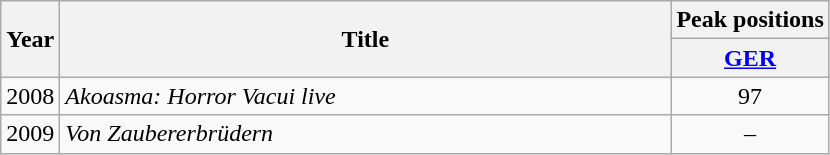<table class="wikitable">
<tr>
<th rowspan="2">Year</th>
<th rowspan="2" width="400">Title</th>
<th colspan="2">Peak positions</th>
</tr>
<tr>
<th><a href='#'>GER</a></th>
</tr>
<tr>
<td>2008</td>
<td><em>Akoasma: Horror Vacui live</em></td>
<td align="center">97</td>
</tr>
<tr>
<td>2009</td>
<td><em>Von Zaubererbrüdern</em></td>
<td align="center">–</td>
</tr>
</table>
